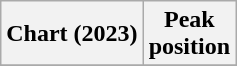<table class="wikitable plainrowheaders">
<tr>
<th scope="col">Chart (2023)</th>
<th scope="col">Peak<br>position</th>
</tr>
<tr>
</tr>
</table>
